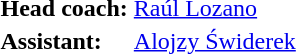<table>
<tr>
<td><strong>Head coach:</strong></td>
<td><a href='#'>Raúl Lozano</a></td>
</tr>
<tr>
<td><strong>Assistant:</strong></td>
<td><a href='#'>Alojzy Świderek</a></td>
</tr>
</table>
